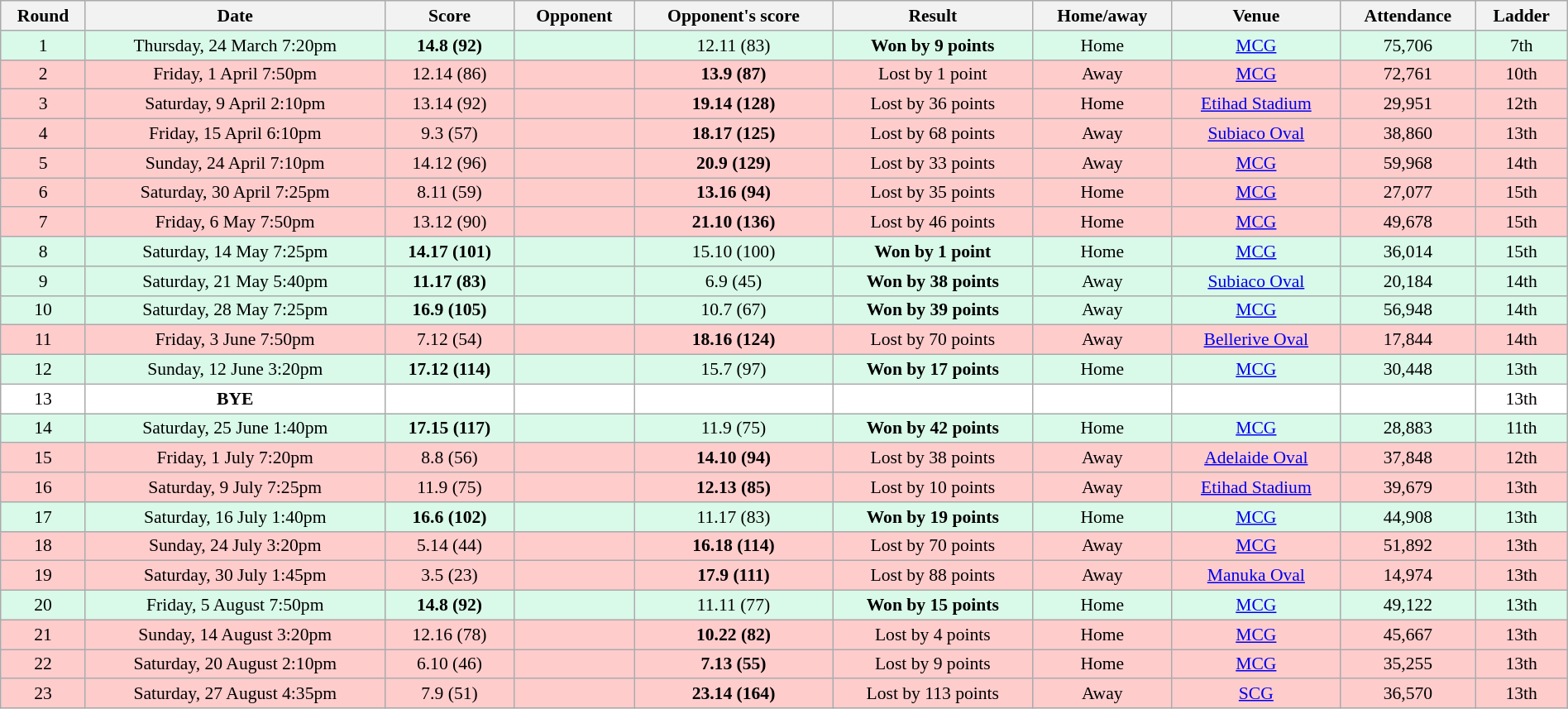<table class="wikitable" style="font-size:90%; text-align:center; width: 100%; margin-left: auto; margin-right: auto;">
<tr>
<th>Round</th>
<th>Date</th>
<th>Score</th>
<th>Opponent</th>
<th>Opponent's score</th>
<th>Result</th>
<th>Home/away</th>
<th>Venue</th>
<th>Attendance</th>
<th>Ladder</th>
</tr>
<tr style="background:#d9f9e9;">
<td>1</td>
<td>Thursday, 24 March 7:20pm</td>
<td><strong>14.8 (92)</strong></td>
<td></td>
<td>12.11 (83)</td>
<td><strong>Won by 9 points</strong></td>
<td>Home</td>
<td><a href='#'>MCG</a></td>
<td>75,706</td>
<td>7th</td>
</tr>
<tr style="background:#fcc;">
<td>2</td>
<td>Friday, 1 April 7:50pm</td>
<td>12.14 (86)</td>
<td></td>
<td><strong>13.9 (87)</strong></td>
<td>Lost by 1 point</td>
<td>Away</td>
<td><a href='#'>MCG</a></td>
<td>72,761</td>
<td>10th</td>
</tr>
<tr style="background:#fcc;">
<td>3</td>
<td>Saturday, 9 April 2:10pm</td>
<td>13.14 (92)</td>
<td></td>
<td><strong>19.14 (128)</strong></td>
<td>Lost by 36 points</td>
<td>Home</td>
<td><a href='#'>Etihad Stadium</a></td>
<td>29,951</td>
<td>12th</td>
</tr>
<tr style="background:#fcc;">
<td>4</td>
<td>Friday, 15 April 6:10pm</td>
<td>9.3 (57)</td>
<td></td>
<td><strong>18.17 (125)</strong></td>
<td>Lost by 68 points</td>
<td>Away</td>
<td><a href='#'>Subiaco Oval</a></td>
<td>38,860</td>
<td>13th</td>
</tr>
<tr style="background:#fcc;">
<td>5</td>
<td>Sunday, 24 April 7:10pm</td>
<td>14.12 (96)</td>
<td></td>
<td><strong>20.9 (129)</strong></td>
<td>Lost by 33 points</td>
<td>Away</td>
<td><a href='#'>MCG</a></td>
<td>59,968</td>
<td>14th</td>
</tr>
<tr style="background:#fcc;">
<td>6</td>
<td>Saturday, 30 April 7:25pm</td>
<td>8.11 (59)</td>
<td></td>
<td><strong>13.16 (94)</strong></td>
<td>Lost by 35 points</td>
<td>Home</td>
<td><a href='#'>MCG</a></td>
<td>27,077</td>
<td>15th</td>
</tr>
<tr style="background:#fcc;">
<td>7</td>
<td>Friday, 6 May 7:50pm</td>
<td>13.12 (90)</td>
<td></td>
<td><strong>21.10 (136)</strong></td>
<td>Lost by 46 points</td>
<td>Home</td>
<td><a href='#'>MCG</a></td>
<td>49,678</td>
<td>15th</td>
</tr>
<tr style="background:#d9f9e9;">
<td>8</td>
<td>Saturday, 14 May 7:25pm</td>
<td><strong>14.17 (101)</strong></td>
<td></td>
<td>15.10 (100)</td>
<td><strong>Won by 1 point</strong></td>
<td>Home</td>
<td><a href='#'>MCG</a></td>
<td>36,014</td>
<td>15th</td>
</tr>
<tr style="background:#d9f9e9;">
<td>9</td>
<td>Saturday, 21 May 5:40pm</td>
<td><strong>11.17 (83)</strong></td>
<td></td>
<td>6.9 (45)</td>
<td><strong>Won by 38 points</strong></td>
<td>Away</td>
<td><a href='#'>Subiaco Oval</a></td>
<td>20,184</td>
<td>14th</td>
</tr>
<tr style="background:#d9f9e9;">
<td>10</td>
<td>Saturday, 28 May 7:25pm</td>
<td><strong>16.9 (105)</strong></td>
<td></td>
<td>10.7 (67)</td>
<td><strong>Won by 39 points</strong></td>
<td>Away</td>
<td><a href='#'>MCG</a></td>
<td>56,948</td>
<td>14th</td>
</tr>
<tr style="background:#fcc;">
<td>11</td>
<td>Friday, 3 June 7:50pm</td>
<td>7.12 (54)</td>
<td></td>
<td><strong>18.16 (124)</strong></td>
<td>Lost by 70 points</td>
<td>Away</td>
<td><a href='#'>Bellerive Oval</a></td>
<td>17,844</td>
<td>14th</td>
</tr>
<tr style="background:#d9f9e9;">
<td>12</td>
<td>Sunday, 12 June 3:20pm</td>
<td><strong>17.12 (114)</strong></td>
<td></td>
<td>15.7 (97)</td>
<td><strong>Won by 17 points</strong></td>
<td>Home</td>
<td><a href='#'>MCG</a></td>
<td>30,448</td>
<td>13th</td>
</tr>
<tr style="background:#ffffff;">
<td>13</td>
<td><strong>BYE</strong></td>
<td></td>
<td></td>
<td></td>
<td></td>
<td></td>
<td></td>
<td></td>
<td>13th</td>
</tr>
<tr style="background:#d9f9e9;">
<td>14</td>
<td>Saturday, 25 June 1:40pm</td>
<td><strong>17.15 (117)</strong></td>
<td></td>
<td>11.9 (75)</td>
<td><strong>Won by 42 points</strong></td>
<td>Home</td>
<td><a href='#'>MCG</a></td>
<td>28,883</td>
<td>11th</td>
</tr>
<tr style="background:#fcc;">
<td>15</td>
<td>Friday, 1 July 7:20pm</td>
<td>8.8 (56)</td>
<td></td>
<td><strong>14.10 (94)</strong></td>
<td>Lost by 38 points</td>
<td>Away</td>
<td><a href='#'>Adelaide Oval</a></td>
<td>37,848</td>
<td>12th</td>
</tr>
<tr style="background:#fcc;">
<td>16</td>
<td>Saturday, 9 July 7:25pm</td>
<td>11.9 (75)</td>
<td></td>
<td><strong>12.13 (85)</strong></td>
<td>Lost by 10 points</td>
<td>Away</td>
<td><a href='#'>Etihad Stadium</a></td>
<td>39,679</td>
<td>13th</td>
</tr>
<tr style="background:#d9f9e9;">
<td>17</td>
<td>Saturday, 16 July 1:40pm</td>
<td><strong>16.6 (102)</strong></td>
<td></td>
<td>11.17 (83)</td>
<td><strong>Won by 19 points</strong></td>
<td>Home</td>
<td><a href='#'>MCG</a></td>
<td>44,908</td>
<td>13th</td>
</tr>
<tr style="background:#fcc;">
<td>18</td>
<td>Sunday, 24 July 3:20pm</td>
<td>5.14 (44)</td>
<td></td>
<td><strong>16.18 (114)</strong></td>
<td>Lost by 70 points</td>
<td>Away</td>
<td><a href='#'>MCG</a></td>
<td>51,892</td>
<td>13th</td>
</tr>
<tr style="background:#fcc;">
<td>19</td>
<td>Saturday, 30 July 1:45pm</td>
<td>3.5 (23)</td>
<td></td>
<td><strong>17.9 (111)</strong></td>
<td>Lost by 88 points</td>
<td>Away</td>
<td><a href='#'>Manuka Oval</a></td>
<td>14,974</td>
<td>13th</td>
</tr>
<tr style="background:#d9f9e9;">
<td>20</td>
<td>Friday, 5 August 7:50pm</td>
<td><strong>14.8 (92)</strong></td>
<td></td>
<td>11.11 (77)</td>
<td><strong>Won by 15 points</strong></td>
<td>Home</td>
<td><a href='#'>MCG</a></td>
<td>49,122</td>
<td>13th</td>
</tr>
<tr style="background:#fcc;">
<td>21</td>
<td>Sunday, 14 August 3:20pm</td>
<td>12.16 (78)</td>
<td></td>
<td><strong>10.22 (82)</strong></td>
<td>Lost by 4 points</td>
<td>Home</td>
<td><a href='#'>MCG</a></td>
<td>45,667</td>
<td>13th</td>
</tr>
<tr style="background:#fcc;">
<td>22</td>
<td>Saturday, 20 August 2:10pm</td>
<td>6.10 (46)</td>
<td></td>
<td><strong>7.13 (55)</strong></td>
<td>Lost by 9 points</td>
<td>Home</td>
<td><a href='#'>MCG</a></td>
<td>35,255</td>
<td>13th</td>
</tr>
<tr style="background:#fcc;">
<td>23</td>
<td>Saturday, 27 August 4:35pm</td>
<td>7.9 (51)</td>
<td></td>
<td><strong>23.14 (164)</strong></td>
<td>Lost by 113 points</td>
<td>Away</td>
<td><a href='#'>SCG</a></td>
<td>36,570</td>
<td>13th</td>
</tr>
</table>
